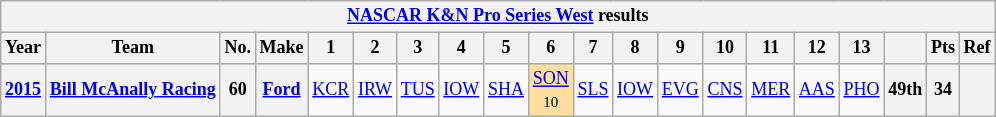<table class="wikitable" style="text-align:center; font-size:75%">
<tr>
<th colspan=23><a href='#'>NASCAR K&N Pro Series West</a> results</th>
</tr>
<tr>
<th>Year</th>
<th>Team</th>
<th>No.</th>
<th>Make</th>
<th>1</th>
<th>2</th>
<th>3</th>
<th>4</th>
<th>5</th>
<th>6</th>
<th>7</th>
<th>8</th>
<th>9</th>
<th>10</th>
<th>11</th>
<th>12</th>
<th>13</th>
<th></th>
<th>Pts</th>
<th>Ref</th>
</tr>
<tr>
<th><a href='#'>2015</a></th>
<th><a href='#'>Bill McAnally Racing</a></th>
<th>60</th>
<th><a href='#'>Ford</a></th>
<td><a href='#'>KCR</a></td>
<td><a href='#'>IRW</a></td>
<td><a href='#'>TUS</a></td>
<td><a href='#'>IOW</a></td>
<td><a href='#'>SHA</a></td>
<td style="background:#FFDF9F;"><a href='#'>SON</a><br><small>10</small></td>
<td><a href='#'>SLS</a></td>
<td><a href='#'>IOW</a></td>
<td><a href='#'>EVG</a></td>
<td><a href='#'>CNS</a></td>
<td><a href='#'>MER</a></td>
<td><a href='#'>AAS</a></td>
<td><a href='#'>PHO</a></td>
<th>49th</th>
<th>34</th>
<th></th>
</tr>
</table>
